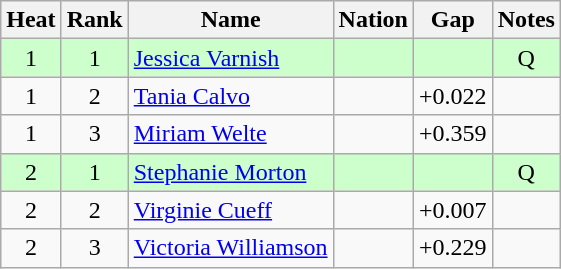<table class="wikitable sortable" style="text-align:center">
<tr>
<th>Heat</th>
<th>Rank</th>
<th>Name</th>
<th>Nation</th>
<th>Gap</th>
<th>Notes</th>
</tr>
<tr bgcolor=ccffcc>
<td>1</td>
<td>1</td>
<td align=left><a href='#'>Jessica Varnish</a></td>
<td align=left></td>
<td></td>
<td>Q</td>
</tr>
<tr>
<td>1</td>
<td>2</td>
<td align=left><a href='#'>Tania Calvo</a></td>
<td align=left></td>
<td>+0.022</td>
<td></td>
</tr>
<tr>
<td>1</td>
<td>3</td>
<td align=left><a href='#'>Miriam Welte</a></td>
<td align=left></td>
<td>+0.359</td>
<td></td>
</tr>
<tr bgcolor=ccffcc>
<td>2</td>
<td>1</td>
<td align=left><a href='#'>Stephanie Morton</a></td>
<td align=left></td>
<td></td>
<td>Q</td>
</tr>
<tr>
<td>2</td>
<td>2</td>
<td align=left><a href='#'>Virginie Cueff</a></td>
<td align=left></td>
<td>+0.007</td>
<td></td>
</tr>
<tr>
<td>2</td>
<td>3</td>
<td align=left><a href='#'>Victoria Williamson</a></td>
<td align=left></td>
<td>+0.229</td>
<td></td>
</tr>
</table>
